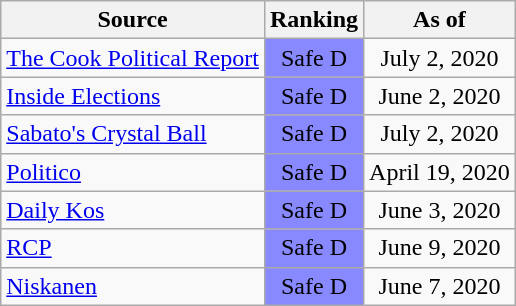<table class="wikitable" style="text-align:center">
<tr>
<th>Source</th>
<th>Ranking</th>
<th>As of</th>
</tr>
<tr>
<td align="left"><a href='#'>The Cook Political Report</a></td>
<td style="background:#88f" data-sort-value=-4>Safe D</td>
<td>July 2, 2020</td>
</tr>
<tr>
<td align="left"><a href='#'>Inside Elections</a></td>
<td style="background:#88f" data-sort-value=-4>Safe D</td>
<td>June 2, 2020</td>
</tr>
<tr>
<td align="left"><a href='#'>Sabato's Crystal Ball</a></td>
<td style="background:#88f" data-sort-value=-4>Safe D</td>
<td>July 2, 2020</td>
</tr>
<tr>
<td align="left"><a href='#'>Politico</a></td>
<td style="background:#88f" data-sort-value=-4>Safe D</td>
<td>April 19, 2020</td>
</tr>
<tr>
<td align="left"><a href='#'>Daily Kos</a></td>
<td style="background:#88f" data-sort-value=-4>Safe D</td>
<td>June 3, 2020</td>
</tr>
<tr>
<td align="left"><a href='#'>RCP</a></td>
<td style="background:#88f" data-sort-value=-4>Safe D</td>
<td>June 9, 2020</td>
</tr>
<tr>
<td align="left"><a href='#'>Niskanen</a></td>
<td style="background:#88f" data-sort-value=-4>Safe D</td>
<td>June 7, 2020</td>
</tr>
</table>
